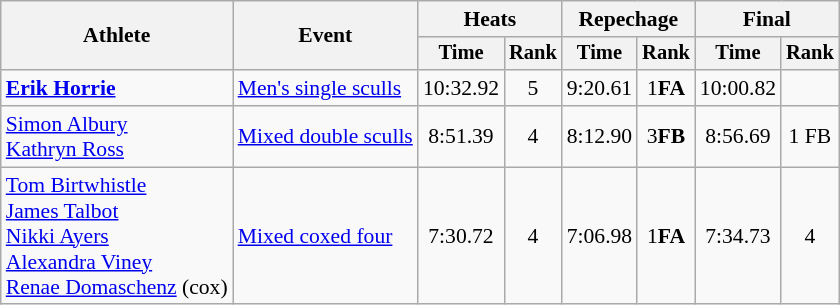<table class="wikitable" style="font-size:90%">
<tr>
<th rowspan=2>Athlete</th>
<th rowspan=2>Event</th>
<th colspan=2>Heats</th>
<th colspan=2>Repechage</th>
<th colspan=2>Final</th>
</tr>
<tr style="font-size:95%">
<th>Time</th>
<th>Rank</th>
<th>Time</th>
<th>Rank</th>
<th>Time</th>
<th>Rank</th>
</tr>
<tr align=center>
<td align=left><strong><a href='#'>Erik Horrie</a></strong></td>
<td align=left><a href='#'>Men's single sculls</a></td>
<td>10:32.92</td>
<td>5</td>
<td>9:20.61</td>
<td>1<strong>FA</strong></td>
<td>10:00.82</td>
<td></td>
</tr>
<tr align=center>
<td align=left><a href='#'>Simon Albury</a> <br><a href='#'>Kathryn Ross</a></td>
<td align=left><a href='#'>Mixed double sculls</a></td>
<td>8:51.39</td>
<td>4</td>
<td>8:12.90</td>
<td>3<strong>FB</strong></td>
<td>8:56.69</td>
<td>1 FB</td>
</tr>
<tr align=center>
<td align=left><a href='#'>Tom Birtwhistle</a><br><a href='#'>James Talbot</a><br> <a href='#'>Nikki Ayers</a><br> <a href='#'>Alexandra Viney</a><br> <a href='#'>Renae Domaschenz</a> (cox)</td>
<td align=left><a href='#'>Mixed coxed four</a></td>
<td>7:30.72</td>
<td>4</td>
<td>7:06.98</td>
<td>1<strong>FA</strong></td>
<td>7:34.73</td>
<td>4</td>
</tr>
</table>
